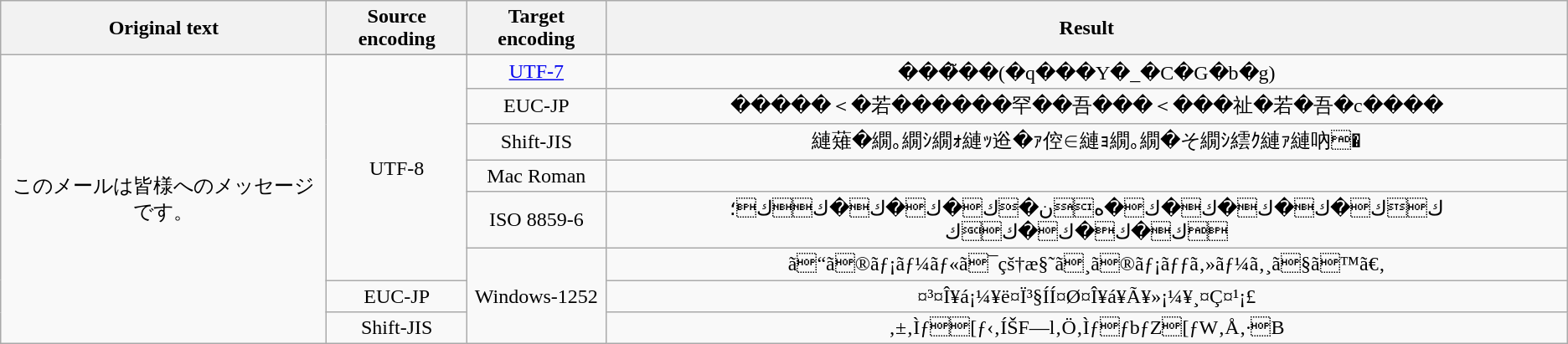<table class="wikitable" style="text-align: center;">
<tr>
<th>Original text</th>
<th>Source encoding</th>
<th>Target encoding</th>
<th>Result</th>
</tr>
<tr>
<td rowspan="10">このメールは皆様へのメッセージです。</td>
</tr>
<tr>
<td rowspan="7">UTF-8</td>
</tr>
<tr>
<td><a href='#'>UTF-7</a></td>
<td>���̃��(�q���Y�_�C�G�b�g)</td>
</tr>
<tr>
<td>EUC-JP</td>
<td>�����＜�若������罕��吾���＜���祉�若�吾�с����</td>
</tr>
<tr>
<td>Shift-JIS</td>
<td>縺薙�繝｡繝ｼ繝ｫ縺ｯ逧�ｧ倥∈縺ｮ繝｡繝�そ繝ｼ繧ｸ縺ｧ縺吶�</td>
</tr>
<tr>
<td>Mac Roman</td>
<td></td>
</tr>
<tr>
<td>ISO 8859-6</td>
<td>كك�ك�ك�ك�ك�هن�ك�ك�ك�كك؛ك�ك�ك�كك</td>
</tr>
<tr>
<td rowspan="3">Windows-1252</td>
<td>ã“ã®ãƒ¡ãƒ¼ãƒ«ã¯çš†æ§˜ã¸ã®ãƒ¡ãƒƒã‚»ãƒ¼ã‚¸ã§ã™ã€‚</td>
</tr>
<tr>
<td>EUC-JP</td>
<td>¤³¤Î¥á¡¼¥ë¤Ï³§ÍÍ¤Ø¤Î¥á¥Ã¥»¡¼¥¸¤Ç¤¹¡£</td>
</tr>
<tr>
<td>Shift-JIS</td>
<td>‚±‚Ìƒ[ƒ‹‚ÍŠF—l‚Ö‚ÌƒƒbƒZ[ƒW‚Å‚·B</td>
</tr>
</table>
